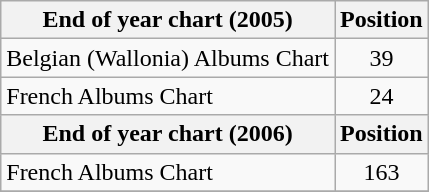<table class="wikitable sortable">
<tr>
<th align="left">End of year chart (2005)</th>
<th align="center">Position</th>
</tr>
<tr>
<td align="left">Belgian (Wallonia) Albums Chart</td>
<td align="center">39</td>
</tr>
<tr>
<td align="left">French Albums Chart</td>
<td align="center">24</td>
</tr>
<tr>
<th align="left">End of year chart (2006)</th>
<th align="center">Position</th>
</tr>
<tr>
<td align="left">French Albums Chart</td>
<td align="center">163</td>
</tr>
<tr>
</tr>
</table>
